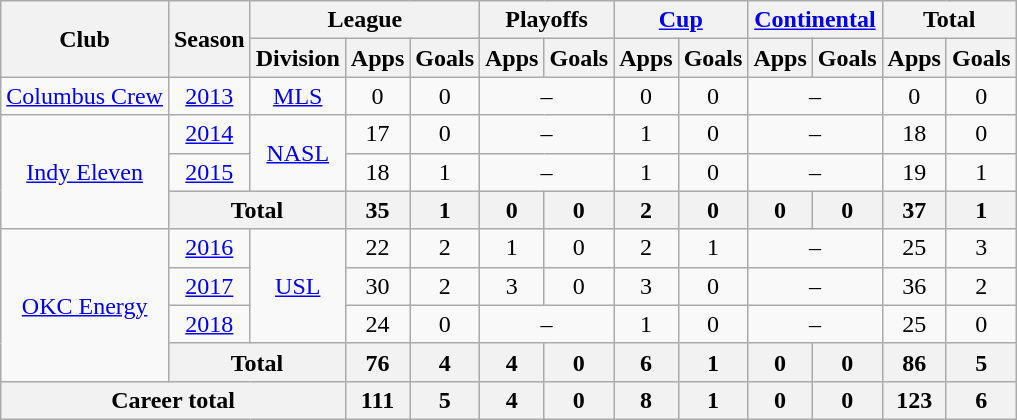<table class="wikitable" style="text-align: center;">
<tr>
<th rowspan=2>Club</th>
<th rowspan=2>Season</th>
<th colspan=3>League</th>
<th colspan=2>Playoffs</th>
<th colspan=2><a href='#'>Cup</a></th>
<th colspan=2><a href='#'>Continental</a></th>
<th colspan=2>Total</th>
</tr>
<tr>
<th>Division</th>
<th>Apps</th>
<th>Goals</th>
<th>Apps</th>
<th>Goals</th>
<th>Apps</th>
<th>Goals</th>
<th>Apps</th>
<th>Goals</th>
<th>Apps</th>
<th>Goals</th>
</tr>
<tr>
<td><a href='#'>Columbus Crew</a></td>
<td><a href='#'>2013</a></td>
<td><a href='#'>MLS</a></td>
<td>0</td>
<td>0</td>
<td colspan=2>–</td>
<td>0</td>
<td>0</td>
<td colspan=2>–</td>
<td>0</td>
<td>0</td>
</tr>
<tr>
<td rowspan=3><a href='#'>Indy Eleven</a></td>
<td><a href='#'>2014</a></td>
<td rowspan=2><a href='#'>NASL</a></td>
<td>17</td>
<td>0</td>
<td colspan=2>–</td>
<td>1</td>
<td>0</td>
<td colspan=2>–</td>
<td>18</td>
<td>0</td>
</tr>
<tr>
<td><a href='#'>2015</a></td>
<td>18</td>
<td>1</td>
<td colspan=2>–</td>
<td>1</td>
<td>0</td>
<td colspan=2>–</td>
<td>19</td>
<td>1</td>
</tr>
<tr>
<th colspan=2>Total</th>
<th>35</th>
<th>1</th>
<th>0</th>
<th>0</th>
<th>2</th>
<th>0</th>
<th>0</th>
<th>0</th>
<th>37</th>
<th>1</th>
</tr>
<tr>
<td rowspan=4><a href='#'>OKC Energy</a></td>
<td><a href='#'>2016</a></td>
<td rowspan=3><a href='#'>USL</a></td>
<td>22</td>
<td>2</td>
<td>1</td>
<td>0</td>
<td>2</td>
<td>1</td>
<td colspan=2>–</td>
<td>25</td>
<td>3</td>
</tr>
<tr>
<td><a href='#'>2017</a></td>
<td>30</td>
<td>2</td>
<td>3</td>
<td>0</td>
<td>3</td>
<td>0</td>
<td colspan=2>–</td>
<td>36</td>
<td>2</td>
</tr>
<tr>
<td><a href='#'>2018</a></td>
<td>24</td>
<td>0</td>
<td colspan=2>–</td>
<td>1</td>
<td>0</td>
<td colspan=2>–</td>
<td>25</td>
<td>0</td>
</tr>
<tr>
<th colspan=2>Total</th>
<th>76</th>
<th>4</th>
<th>4</th>
<th>0</th>
<th>6</th>
<th>1</th>
<th>0</th>
<th>0</th>
<th>86</th>
<th>5</th>
</tr>
<tr>
<th colspan=3>Career total</th>
<th>111</th>
<th>5</th>
<th>4</th>
<th>0</th>
<th>8</th>
<th>1</th>
<th>0</th>
<th>0</th>
<th>123</th>
<th>6</th>
</tr>
</table>
